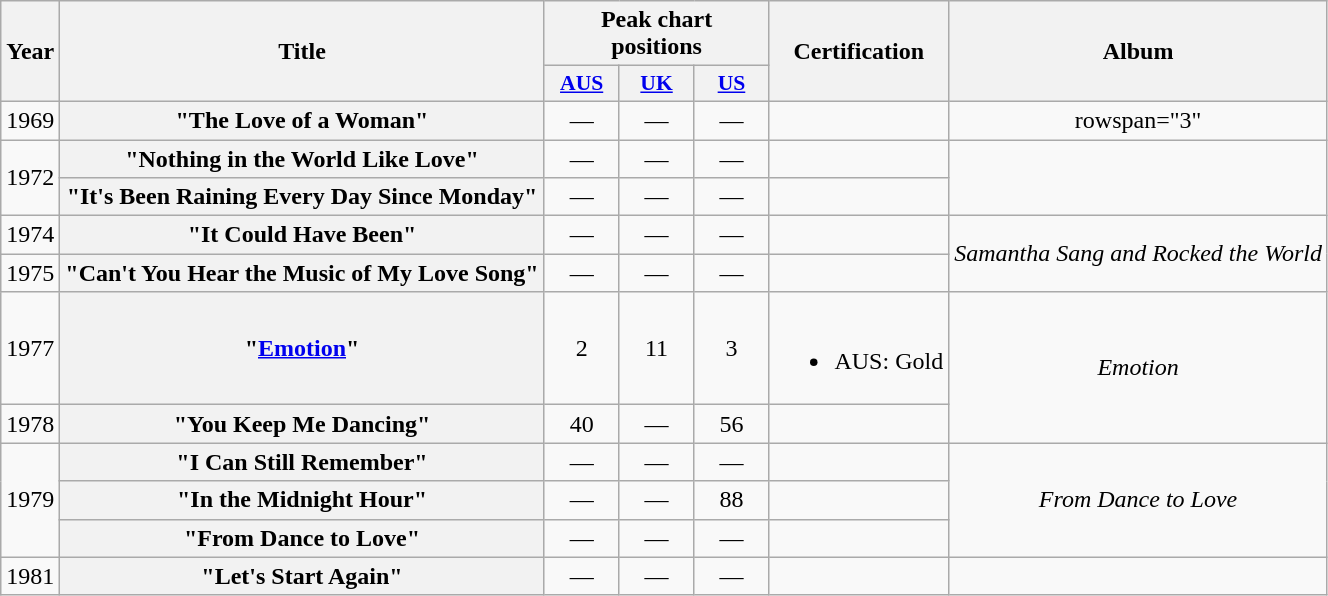<table class="wikitable plainrowheaders" style="text-align:center;" border="1">
<tr>
<th scope="col" rowspan="2">Year</th>
<th scope="col" rowspan="2">Title</th>
<th scope="col" colspan="3">Peak chart<br>positions</th>
<th scope="col" rowspan="2">Certification</th>
<th scope="col" rowspan="2">Album</th>
</tr>
<tr>
<th scope="col" style="width:3em; font-size:90%"><a href='#'>AUS</a><br></th>
<th scope="col" style="width:3em; font-size:90%"><a href='#'>UK</a><br></th>
<th scope="col" style="width:3em; font-size:90%"><a href='#'>US</a><br></th>
</tr>
<tr>
<td>1969</td>
<th scope="row">"The Love of a Woman"</th>
<td>—</td>
<td>—</td>
<td>—</td>
<td></td>
<td>rowspan="3" </td>
</tr>
<tr>
<td rowspan="2">1972</td>
<th scope="row">"Nothing in the World Like Love"</th>
<td>—</td>
<td>—</td>
<td>—</td>
<td></td>
</tr>
<tr>
<th scope="row">"It's Been Raining Every Day Since Monday"</th>
<td>—</td>
<td>—</td>
<td>—</td>
<td></td>
</tr>
<tr>
<td>1974</td>
<th scope="row">"It Could Have Been"</th>
<td>—</td>
<td>—</td>
<td>—</td>
<td></td>
<td rowspan="2"><em>Samantha Sang and Rocked the World</em></td>
</tr>
<tr>
<td>1975</td>
<th scope="row">"Can't You Hear the Music of My Love Song"</th>
<td>—</td>
<td>—</td>
<td>—</td>
<td></td>
</tr>
<tr>
<td>1977</td>
<th scope="row">"<a href='#'>Emotion</a>"</th>
<td>2</td>
<td>11</td>
<td>3</td>
<td><br><ul><li>AUS: Gold</li></ul></td>
<td rowspan="2"><em>Emotion</em></td>
</tr>
<tr>
<td>1978</td>
<th scope="row">"You Keep Me Dancing"</th>
<td>40</td>
<td>—</td>
<td>56</td>
<td></td>
</tr>
<tr>
<td rowspan="3">1979</td>
<th scope="row">"I Can Still Remember"</th>
<td>—</td>
<td>—</td>
<td>—</td>
<td></td>
<td rowspan="3"><em>From Dance to Love</em></td>
</tr>
<tr>
<th scope="row">"In the Midnight Hour"</th>
<td>—</td>
<td>—</td>
<td>88</td>
<td></td>
</tr>
<tr>
<th scope="row">"From Dance to Love"</th>
<td>—</td>
<td>—</td>
<td>—</td>
<td></td>
</tr>
<tr>
<td>1981</td>
<th scope="row">"Let's Start Again" </th>
<td>—</td>
<td>—</td>
<td>—</td>
<td></td>
<td></td>
</tr>
</table>
